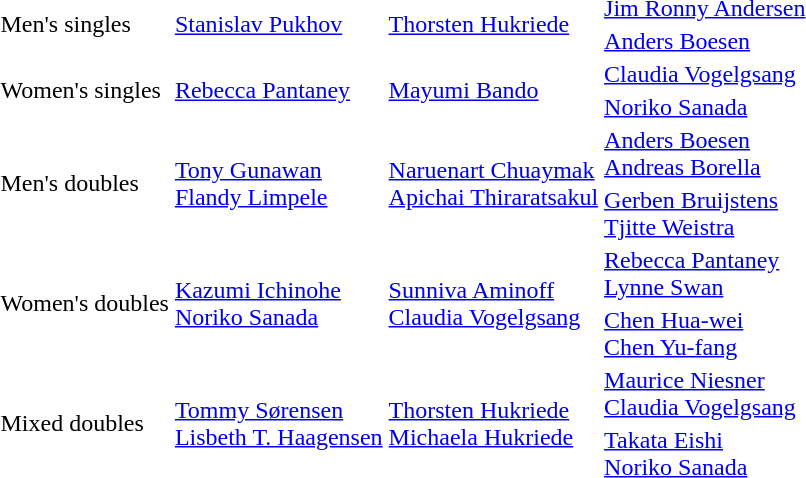<table>
<tr>
<td rowspan="2">Men's singles</td>
<td rowspan="2"> <a href='#'>Stanislav Pukhov</a></td>
<td rowspan="2"> <a href='#'>Thorsten Hukriede</a></td>
<td> <a href='#'>Jim Ronny Andersen</a></td>
</tr>
<tr>
<td> <a href='#'>Anders Boesen</a></td>
</tr>
<tr>
<td rowspan="2">Women's singles</td>
<td rowspan="2"> <a href='#'>Rebecca Pantaney</a></td>
<td rowspan="2"> <a href='#'>Mayumi Bando</a></td>
<td> <a href='#'>Claudia Vogelgsang</a></td>
</tr>
<tr>
<td> <a href='#'>Noriko Sanada</a></td>
</tr>
<tr>
<td rowspan="2">Men's doubles</td>
<td rowspan="2"> <a href='#'>Tony Gunawan</a><br> <a href='#'>Flandy Limpele</a></td>
<td rowspan="2"> <a href='#'>Naruenart Chuaymak</a><br> <a href='#'>Apichai Thiraratsakul</a></td>
<td> <a href='#'>Anders Boesen</a><br> <a href='#'>Andreas Borella</a></td>
</tr>
<tr>
<td> <a href='#'>Gerben Bruijstens</a><br> <a href='#'>Tjitte Weistra</a></td>
</tr>
<tr>
<td rowspan="2">Women's doubles</td>
<td rowspan="2"> <a href='#'>Kazumi Ichinohe</a><br> <a href='#'>Noriko Sanada</a></td>
<td rowspan="2"> <a href='#'>Sunniva Aminoff</a><br> <a href='#'>Claudia Vogelgsang</a></td>
<td> <a href='#'>Rebecca Pantaney</a><br> <a href='#'>Lynne Swan</a></td>
</tr>
<tr>
<td> <a href='#'>Chen Hua-wei</a><br> <a href='#'>Chen Yu-fang</a></td>
</tr>
<tr>
<td rowspan="2">Mixed doubles</td>
<td rowspan="2"> <a href='#'>Tommy Sørensen</a><br> <a href='#'>Lisbeth T. Haagensen</a></td>
<td rowspan="2"> <a href='#'>Thorsten Hukriede</a><br> <a href='#'>Michaela Hukriede</a></td>
<td> <a href='#'>Maurice Niesner</a><br> <a href='#'>Claudia Vogelgsang</a></td>
</tr>
<tr>
<td> <a href='#'>Takata Eishi</a><br> <a href='#'>Noriko Sanada</a></td>
</tr>
</table>
